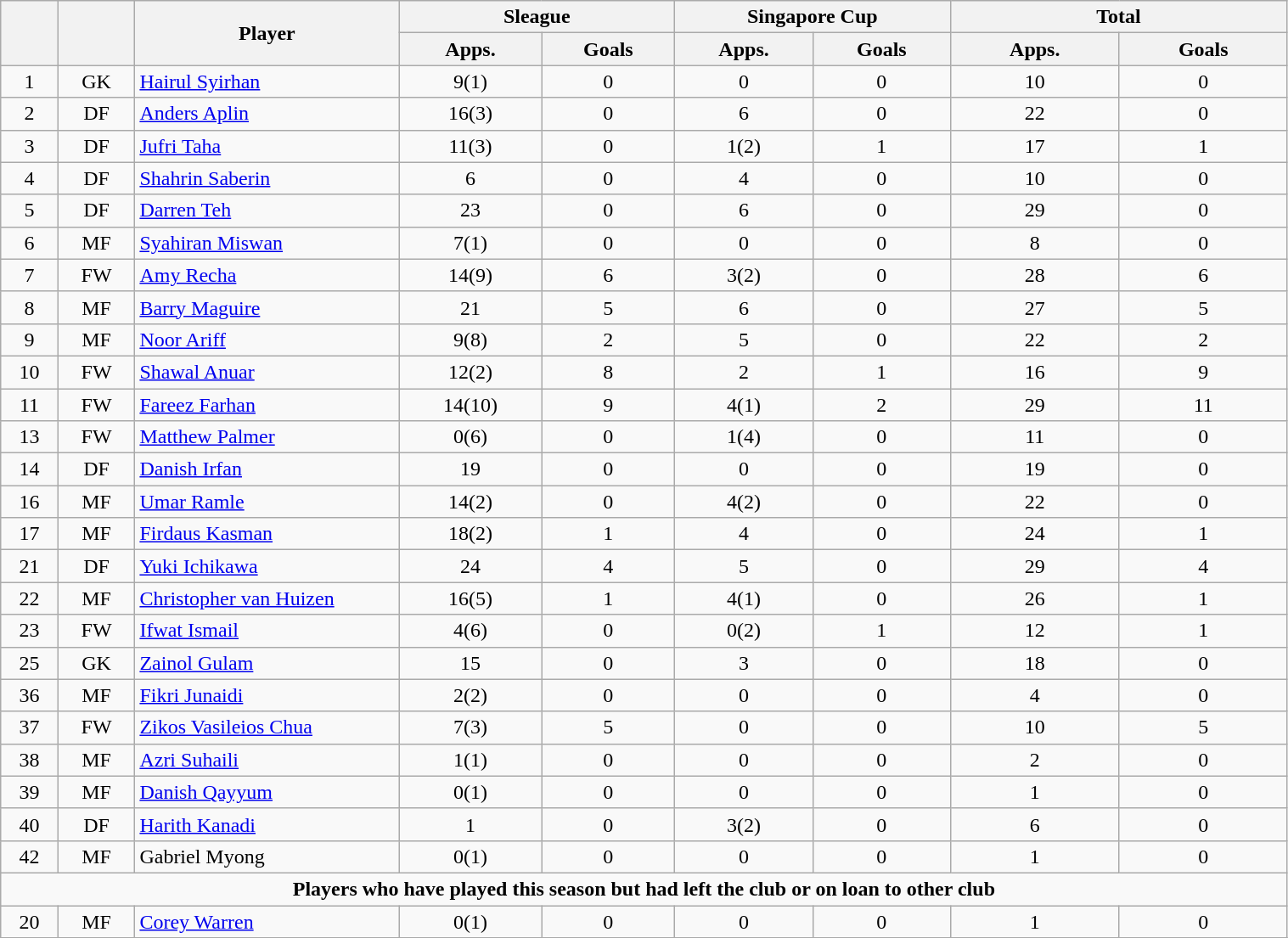<table class="wikitable" style="text-align:center; font-size:100%; width:80%;">
<tr>
<th rowspan=2></th>
<th rowspan=2></th>
<th rowspan=2 width="200">Player</th>
<th colspan=2 width="105">Sleague</th>
<th colspan=2 width="105">Singapore Cup</th>
<th colspan=2 width="130">Total</th>
</tr>
<tr>
<th>Apps.</th>
<th>Goals</th>
<th>Apps.</th>
<th>Goals</th>
<th>Apps.</th>
<th>Goals</th>
</tr>
<tr>
<td>1</td>
<td>GK</td>
<td align="left"> <a href='#'>Hairul Syirhan</a></td>
<td>9(1)</td>
<td>0</td>
<td>0</td>
<td>0</td>
<td>10</td>
<td>0</td>
</tr>
<tr>
<td>2</td>
<td>DF</td>
<td align="left"> <a href='#'>Anders Aplin</a></td>
<td>16(3)</td>
<td>0</td>
<td>6</td>
<td>0</td>
<td>22</td>
<td>0</td>
</tr>
<tr>
<td>3</td>
<td>DF</td>
<td align="left"> <a href='#'>Jufri Taha</a></td>
<td>11(3)</td>
<td>0</td>
<td>1(2)</td>
<td>1</td>
<td>17</td>
<td>1</td>
</tr>
<tr>
<td>4</td>
<td>DF</td>
<td align="left"> <a href='#'>Shahrin Saberin</a></td>
<td>6</td>
<td>0</td>
<td>4</td>
<td>0</td>
<td>10</td>
<td>0</td>
</tr>
<tr>
<td>5</td>
<td>DF</td>
<td align="left"> <a href='#'>Darren Teh</a></td>
<td>23</td>
<td>0</td>
<td>6</td>
<td>0</td>
<td>29</td>
<td>0</td>
</tr>
<tr>
<td>6</td>
<td>MF</td>
<td align="left"> <a href='#'>Syahiran Miswan</a></td>
<td>7(1)</td>
<td>0</td>
<td>0</td>
<td>0</td>
<td>8</td>
<td>0</td>
</tr>
<tr>
<td>7</td>
<td>FW</td>
<td align="left"> <a href='#'>Amy Recha</a></td>
<td>14(9)</td>
<td>6</td>
<td>3(2)</td>
<td>0</td>
<td>28</td>
<td>6</td>
</tr>
<tr>
<td>8</td>
<td>MF</td>
<td align="left"> <a href='#'>Barry Maguire</a></td>
<td>21</td>
<td>5</td>
<td>6</td>
<td>0</td>
<td>27</td>
<td>5</td>
</tr>
<tr>
<td>9</td>
<td>MF</td>
<td align="left"> <a href='#'>Noor Ariff</a></td>
<td>9(8)</td>
<td>2</td>
<td>5</td>
<td>0</td>
<td>22</td>
<td>2</td>
</tr>
<tr>
<td>10</td>
<td>FW</td>
<td align="left"> <a href='#'>Shawal Anuar</a></td>
<td>12(2)</td>
<td>8</td>
<td>2</td>
<td>1</td>
<td>16</td>
<td>9</td>
</tr>
<tr>
<td>11</td>
<td>FW</td>
<td align="left"> <a href='#'>Fareez Farhan</a></td>
<td>14(10)</td>
<td>9</td>
<td>4(1)</td>
<td>2</td>
<td>29</td>
<td>11</td>
</tr>
<tr>
<td>13</td>
<td>FW</td>
<td align="left"> <a href='#'>Matthew Palmer</a></td>
<td>0(6)</td>
<td>0</td>
<td>1(4)</td>
<td>0</td>
<td>11</td>
<td>0</td>
</tr>
<tr>
<td>14</td>
<td>DF</td>
<td align="left"> <a href='#'>Danish Irfan</a></td>
<td>19</td>
<td>0</td>
<td>0</td>
<td>0</td>
<td>19</td>
<td>0</td>
</tr>
<tr>
<td>16</td>
<td>MF</td>
<td align="left"> <a href='#'>Umar Ramle</a></td>
<td>14(2)</td>
<td>0</td>
<td>4(2)</td>
<td>0</td>
<td>22</td>
<td>0</td>
</tr>
<tr>
<td>17</td>
<td>MF</td>
<td align="left"> <a href='#'>Firdaus Kasman</a></td>
<td>18(2)</td>
<td>1</td>
<td>4</td>
<td>0</td>
<td>24</td>
<td>1</td>
</tr>
<tr>
<td>21</td>
<td>DF</td>
<td align="left"> <a href='#'>Yuki Ichikawa</a></td>
<td>24</td>
<td>4</td>
<td>5</td>
<td>0</td>
<td>29</td>
<td>4</td>
</tr>
<tr>
<td>22</td>
<td>MF</td>
<td align="left"> <a href='#'>Christopher van Huizen</a></td>
<td>16(5)</td>
<td>1</td>
<td>4(1)</td>
<td>0</td>
<td>26</td>
<td>1</td>
</tr>
<tr>
<td>23</td>
<td>FW</td>
<td align="left"> <a href='#'>Ifwat Ismail</a></td>
<td>4(6)</td>
<td>0</td>
<td>0(2)</td>
<td>1</td>
<td>12</td>
<td>1</td>
</tr>
<tr>
<td>25</td>
<td>GK</td>
<td align="left"> <a href='#'>Zainol Gulam</a></td>
<td>15</td>
<td>0</td>
<td>3</td>
<td>0</td>
<td>18</td>
<td>0</td>
</tr>
<tr>
<td>36</td>
<td>MF</td>
<td align="left"> <a href='#'>Fikri Junaidi</a></td>
<td>2(2)</td>
<td>0</td>
<td>0</td>
<td>0</td>
<td>4</td>
<td>0</td>
</tr>
<tr>
<td>37</td>
<td>FW</td>
<td align="left"> <a href='#'>Zikos Vasileios Chua</a></td>
<td>7(3)</td>
<td>5</td>
<td>0</td>
<td>0</td>
<td>10</td>
<td>5</td>
</tr>
<tr>
<td>38</td>
<td>MF</td>
<td align="left"> <a href='#'>Azri Suhaili</a></td>
<td>1(1)</td>
<td>0</td>
<td>0</td>
<td>0</td>
<td>2</td>
<td>0</td>
</tr>
<tr>
<td>39</td>
<td>MF</td>
<td align="left"> <a href='#'>Danish Qayyum</a></td>
<td>0(1)</td>
<td>0</td>
<td>0</td>
<td>0</td>
<td>1</td>
<td>0</td>
</tr>
<tr>
<td>40</td>
<td>DF</td>
<td align="left"> <a href='#'>Harith Kanadi</a></td>
<td>1</td>
<td>0</td>
<td>3(2)</td>
<td>0</td>
<td>6</td>
<td>0</td>
</tr>
<tr>
<td>42</td>
<td>MF</td>
<td align="left"> Gabriel Myong</td>
<td>0(1)</td>
<td>0</td>
<td>0</td>
<td>0</td>
<td>1</td>
<td>0</td>
</tr>
<tr>
<td colspan="17"><strong>Players who have played this season but had left the club or on loan to other club</strong></td>
</tr>
<tr>
<td>20</td>
<td>MF</td>
<td align="left"> <a href='#'>Corey Warren</a></td>
<td>0(1)</td>
<td>0</td>
<td>0</td>
<td>0</td>
<td>1</td>
<td>0</td>
</tr>
<tr>
</tr>
</table>
